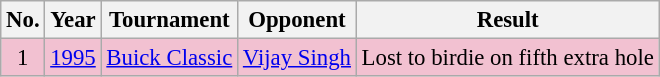<table class="wikitable" style="font-size:95%;">
<tr>
<th>No.</th>
<th>Year</th>
<th>Tournament</th>
<th>Opponent</th>
<th>Result</th>
</tr>
<tr style="background:#F2C1D1;">
<td align=center>1</td>
<td><a href='#'>1995</a></td>
<td><a href='#'>Buick Classic</a></td>
<td> <a href='#'>Vijay Singh</a></td>
<td>Lost to birdie on fifth extra hole</td>
</tr>
</table>
